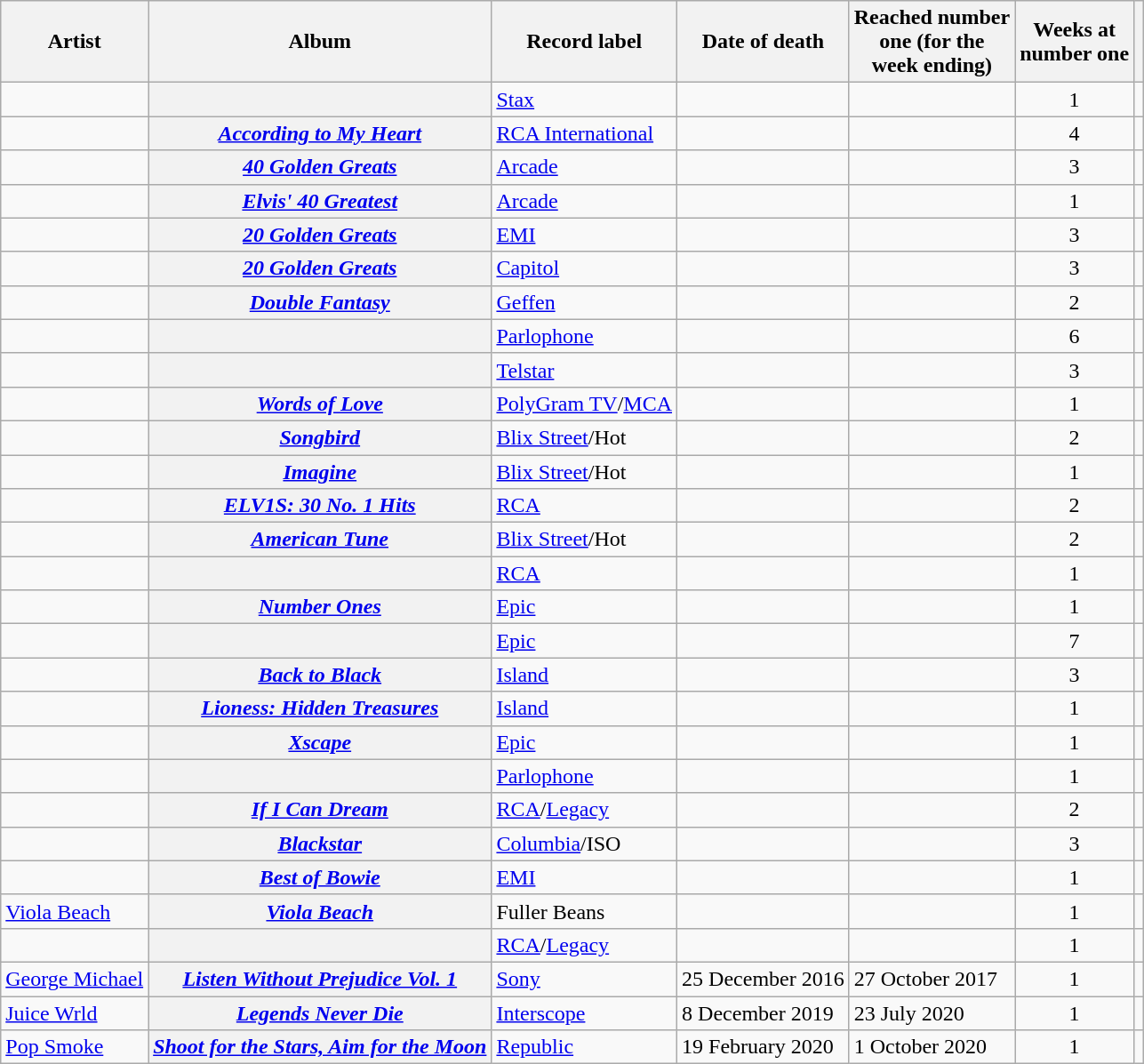<table class="sortable plainrowheaders wikitable">
<tr>
<th scope=col>Artist</th>
<th scope=col>Album</th>
<th scope=col>Record label</th>
<th scope=col>Date of death</th>
<th scope=col>Reached number<br>one (for the<br>week ending)</th>
<th scope=col>Weeks at<br>number one</th>
<th scope=col></th>
</tr>
<tr>
<td></td>
<th scope=row><em></em></th>
<td><a href='#'>Stax</a></td>
<td></td>
<td></td>
<td align=center>1</td>
<td align=center></td>
</tr>
<tr>
<td></td>
<th scope=row><em><a href='#'>According to My Heart</a></em></th>
<td><a href='#'>RCA International</a></td>
<td></td>
<td></td>
<td align=center>4</td>
<td align=center></td>
</tr>
<tr>
<td></td>
<th scope=row><em><a href='#'>40 Golden Greats</a></em></th>
<td><a href='#'>Arcade</a></td>
<td></td>
<td></td>
<td align=center>3</td>
<td align=center></td>
</tr>
<tr>
<td></td>
<th scope=row><em><a href='#'>Elvis' 40 Greatest</a></em></th>
<td><a href='#'>Arcade</a></td>
<td></td>
<td></td>
<td align=center>1</td>
<td align=center></td>
</tr>
<tr>
<td></td>
<th scope=row><em><a href='#'>20 Golden Greats</a></em></th>
<td><a href='#'>EMI</a></td>
<td></td>
<td></td>
<td align=center>3</td>
<td align=center></td>
</tr>
<tr>
<td></td>
<th scope=row><em><a href='#'>20 Golden Greats</a></em></th>
<td><a href='#'>Capitol</a></td>
<td></td>
<td></td>
<td align=center>3</td>
<td align=center></td>
</tr>
<tr>
<td></td>
<th scope=row><em><a href='#'>Double Fantasy</a></em></th>
<td><a href='#'>Geffen</a></td>
<td></td>
<td></td>
<td align=center>2</td>
<td align=center></td>
</tr>
<tr>
<td></td>
<th scope=row><em></em></th>
<td><a href='#'>Parlophone</a></td>
<td></td>
<td></td>
<td align=center>6</td>
<td align=center></td>
</tr>
<tr>
<td></td>
<th scope=row><em></em></th>
<td><a href='#'>Telstar</a></td>
<td></td>
<td></td>
<td align=center>3</td>
<td align=center></td>
</tr>
<tr>
<td></td>
<th scope=row><em><a href='#'>Words of Love</a></em></th>
<td><a href='#'>PolyGram TV</a>/<a href='#'>MCA</a></td>
<td></td>
<td></td>
<td align=center>1</td>
<td align=center></td>
</tr>
<tr>
<td></td>
<th scope=row><em><a href='#'>Songbird</a></em></th>
<td><a href='#'>Blix Street</a>/Hot</td>
<td></td>
<td></td>
<td align=center>2</td>
<td align=center></td>
</tr>
<tr>
<td></td>
<th scope=row><em><a href='#'>Imagine</a></em></th>
<td><a href='#'>Blix Street</a>/Hot</td>
<td></td>
<td></td>
<td align=center>1</td>
<td align=center></td>
</tr>
<tr>
<td></td>
<th scope=row><em><a href='#'>ELV1S: 30 No. 1 Hits</a></em></th>
<td><a href='#'>RCA</a></td>
<td></td>
<td></td>
<td align=center>2</td>
<td align=center></td>
</tr>
<tr>
<td></td>
<th scope=row><em><a href='#'>American Tune</a></em></th>
<td><a href='#'>Blix Street</a>/Hot</td>
<td></td>
<td></td>
<td align=center>2</td>
<td align=center></td>
</tr>
<tr>
<td></td>
<th scope=row><em></em></th>
<td><a href='#'>RCA</a></td>
<td></td>
<td></td>
<td align=center>1</td>
<td align=center></td>
</tr>
<tr>
<td></td>
<th scope=row><em><a href='#'>Number Ones</a></em></th>
<td><a href='#'>Epic</a></td>
<td></td>
<td></td>
<td align=center>1</td>
<td align=center></td>
</tr>
<tr>
<td></td>
<th scope=row><em></em></th>
<td><a href='#'>Epic</a></td>
<td></td>
<td></td>
<td align=center>7</td>
<td align=center></td>
</tr>
<tr>
<td></td>
<th scope=row><em><a href='#'>Back to Black</a></em></th>
<td><a href='#'>Island</a></td>
<td></td>
<td></td>
<td align=center>3</td>
<td align=center></td>
</tr>
<tr>
<td></td>
<th scope=row><em><a href='#'>Lioness: Hidden Treasures</a></em></th>
<td><a href='#'>Island</a></td>
<td></td>
<td></td>
<td align=center>1</td>
<td align=center></td>
</tr>
<tr>
<td></td>
<th scope=row><em><a href='#'>Xscape</a></em></th>
<td><a href='#'>Epic</a></td>
<td></td>
<td></td>
<td align=center>1</td>
<td align=center></td>
</tr>
<tr>
<td></td>
<th scope=row><em></em></th>
<td><a href='#'>Parlophone</a></td>
<td></td>
<td></td>
<td align=center>1</td>
<td align=center></td>
</tr>
<tr>
<td></td>
<th scope=row><em><a href='#'>If I Can Dream</a></em></th>
<td><a href='#'>RCA</a>/<a href='#'>Legacy</a></td>
<td></td>
<td></td>
<td align=center>2</td>
<td align=center></td>
</tr>
<tr>
<td></td>
<th scope=row><em><a href='#'>Blackstar</a></em></th>
<td><a href='#'>Columbia</a>/ISO</td>
<td></td>
<td></td>
<td align=center>3</td>
<td align=center></td>
</tr>
<tr>
<td></td>
<th scope=row><em><a href='#'>Best of Bowie</a></em></th>
<td><a href='#'>EMI</a></td>
<td></td>
<td></td>
<td align=center>1</td>
<td align=center></td>
</tr>
<tr>
<td><a href='#'>Viola Beach</a></td>
<th scope=row><em><a href='#'>Viola Beach</a></em></th>
<td>Fuller Beans</td>
<td></td>
<td></td>
<td align=center>1</td>
<td align=center></td>
</tr>
<tr>
<td></td>
<th scope=row><em></em></th>
<td><a href='#'>RCA</a>/<a href='#'>Legacy</a></td>
<td></td>
<td></td>
<td align=center>1</td>
<td align=center></td>
</tr>
<tr>
<td><a href='#'>George Michael</a></td>
<th scope=row><em><a href='#'>Listen Without Prejudice Vol. 1</a></em></th>
<td><a href='#'>Sony</a></td>
<td>25 December 2016</td>
<td>27 October 2017</td>
<td align=center>1</td>
<td align=center></td>
</tr>
<tr>
<td><a href='#'>Juice Wrld</a></td>
<th scope=row><em><a href='#'>Legends Never Die</a></em></th>
<td><a href='#'>Interscope</a></td>
<td>8 December 2019</td>
<td>23 July 2020</td>
<td align=center>1</td>
<td align=center></td>
</tr>
<tr>
<td><a href='#'>Pop Smoke</a></td>
<th scope=row><em><a href='#'>Shoot for the Stars, Aim for the Moon</a></em></th>
<td><a href='#'>Republic</a></td>
<td>19 February 2020</td>
<td>1 October 2020</td>
<td align=center>1</td>
<td align=center></td>
</tr>
</table>
